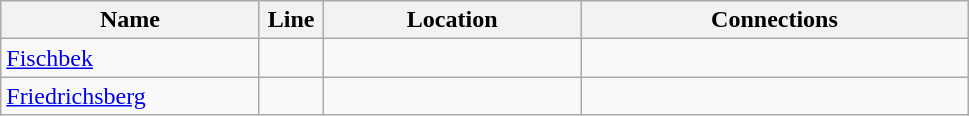<table class="wikitable">
<tr>
<th width="165px">Name</th>
<th width="35px">Line</th>
<th width="165px">Location</th>
<th width="250px">Connections</th>
</tr>
<tr>
<td><a href='#'>Fischbek</a></td>
<td></td>
<td></td>
<td></td>
</tr>
<tr>
<td><a href='#'>Friedrichsberg</a></td>
<td></td>
<td></td>
<td></td>
</tr>
</table>
